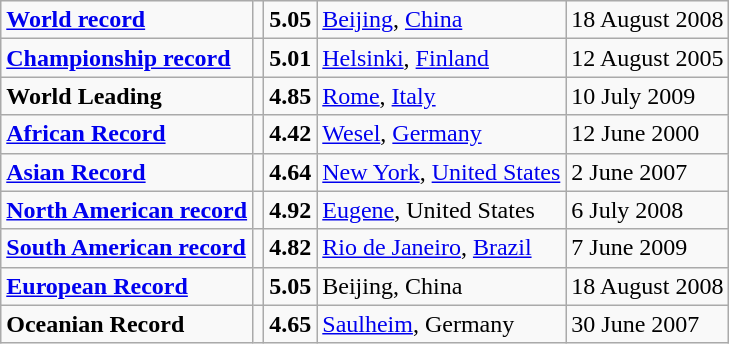<table class="wikitable">
<tr>
<td><strong><a href='#'>World record</a></strong></td>
<td></td>
<td><strong>5.05</strong></td>
<td><a href='#'>Beijing</a>, <a href='#'>China</a></td>
<td>18 August 2008</td>
</tr>
<tr>
<td><strong><a href='#'>Championship record</a></strong></td>
<td></td>
<td><strong>5.01</strong></td>
<td><a href='#'>Helsinki</a>, <a href='#'>Finland</a></td>
<td>12 August 2005</td>
</tr>
<tr>
<td><strong>World Leading</strong></td>
<td></td>
<td><strong>4.85</strong></td>
<td><a href='#'>Rome</a>, <a href='#'>Italy</a></td>
<td>10 July 2009</td>
</tr>
<tr>
<td><strong><a href='#'>African Record</a></strong></td>
<td></td>
<td><strong>4.42</strong></td>
<td><a href='#'>Wesel</a>, <a href='#'>Germany</a></td>
<td>12 June 2000</td>
</tr>
<tr>
<td><strong><a href='#'>Asian Record</a></strong></td>
<td></td>
<td><strong>4.64</strong></td>
<td><a href='#'>New York</a>, <a href='#'>United States</a></td>
<td>2 June 2007</td>
</tr>
<tr>
<td><strong><a href='#'>North American record</a></strong></td>
<td></td>
<td><strong>4.92</strong></td>
<td><a href='#'>Eugene</a>, United States</td>
<td>6 July 2008</td>
</tr>
<tr>
<td><strong><a href='#'>South American record</a></strong></td>
<td></td>
<td><strong>4.82</strong></td>
<td><a href='#'>Rio de Janeiro</a>, <a href='#'>Brazil</a></td>
<td>7 June 2009</td>
</tr>
<tr>
<td><strong><a href='#'>European Record</a></strong></td>
<td></td>
<td><strong>5.05</strong></td>
<td>Beijing, China</td>
<td>18 August 2008</td>
</tr>
<tr>
<td><strong>Oceanian Record</strong></td>
<td></td>
<td><strong>4.65</strong></td>
<td><a href='#'>Saulheim</a>, Germany</td>
<td>30 June 2007</td>
</tr>
</table>
